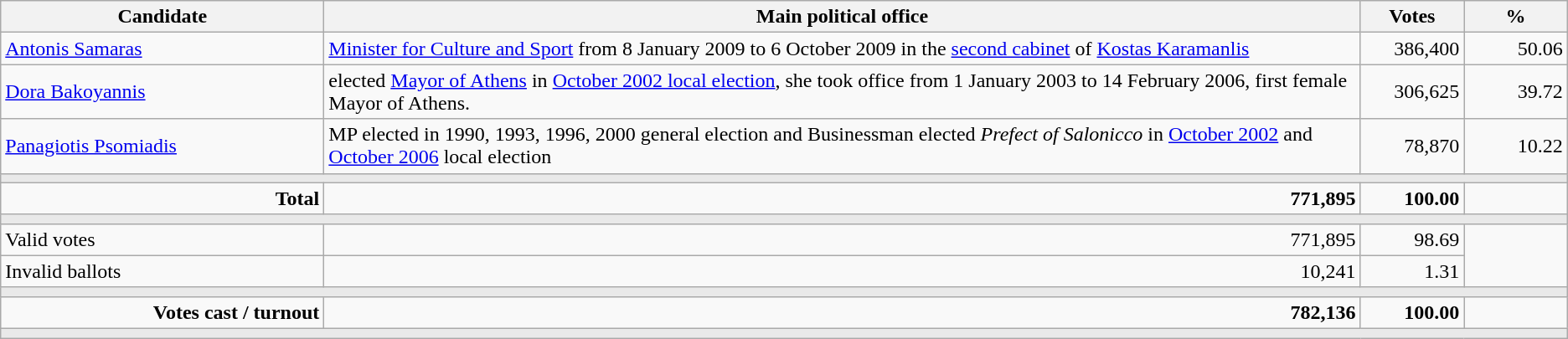<table class="wikitable">
<tr>
<th width=250>Candidate</th>
<th>Main political office</th>
<th width=75>Votes</th>
<th width=75>%</th>
</tr>
<tr>
<td><a href='#'>Antonis Samaras</a></td>
<td><a href='#'>Minister for Culture and Sport</a> from 8 January 2009 to 6 October 2009 in the <a href='#'>second cabinet</a> of <a href='#'>Kostas Karamanlis</a></td>
<td align="right">386,400</td>
<td align="right">50.06</td>
</tr>
<tr>
<td><a href='#'>Dora Bakoyannis</a></td>
<td>elected <a href='#'>Mayor of Athens</a> in <a href='#'>October 2002 local election</a>, she took office from 1 January 2003 to 14 February 2006, first female Mayor of Athens.</td>
<td align="right">306,625</td>
<td align="right">39.72</td>
</tr>
<tr>
<td><a href='#'>Panagiotis Psomiadis</a></td>
<td>MP elected in 1990, 1993, 1996, 2000 general election and Businessman elected <em>Prefect of Salonicco</em> in <a href='#'>October 2002</a> and <a href='#'>October 2006</a> local election</td>
<td align="right">78,870</td>
<td align="right">10.22</td>
</tr>
<tr>
<td colspan="7" bgcolor="#E9E9E9"></td>
</tr>
<tr align="right">
<td><strong>Total</strong></td>
<td><strong>771,895</strong></td>
<td><strong>100.00</strong></td>
</tr>
<tr>
<td colspan="7" bgcolor="#E9E9E9"></td>
</tr>
<tr>
<td>Valid votes</td>
<td align="right">771,895</td>
<td align="right">98.69</td>
</tr>
<tr>
<td>Invalid ballots</td>
<td align="right">10,241</td>
<td align="right">1.31</td>
</tr>
<tr>
<td colspan="7" bgcolor="#E9E9E9"></td>
</tr>
<tr align="right">
<td><strong>Votes cast / turnout</strong></td>
<td><strong>782,136</strong></td>
<td><strong>100.00</strong></td>
</tr>
<tr>
<td colspan="7" bgcolor="#E9E9E9"></td>
</tr>
</table>
